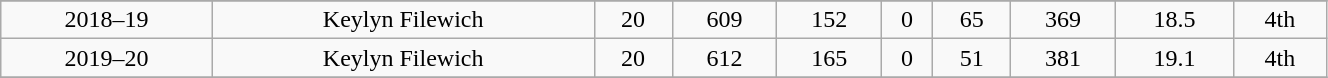<table class="wikitable" width="70%">
<tr align="center">
</tr>
<tr align="center" bgcolor="">
<td>2018–19</td>
<td>Keylyn Filewich</td>
<td>20</td>
<td>609</td>
<td>152</td>
<td>0</td>
<td>65</td>
<td>369</td>
<td>18.5</td>
<td>4th</td>
</tr>
<tr align="center" bgcolor="">
<td>2019–20</td>
<td>Keylyn Filewich</td>
<td>20</td>
<td>612</td>
<td>165</td>
<td>0</td>
<td>51</td>
<td>381</td>
<td>19.1</td>
<td>4th</td>
</tr>
<tr align="center" bgcolor="">
</tr>
</table>
